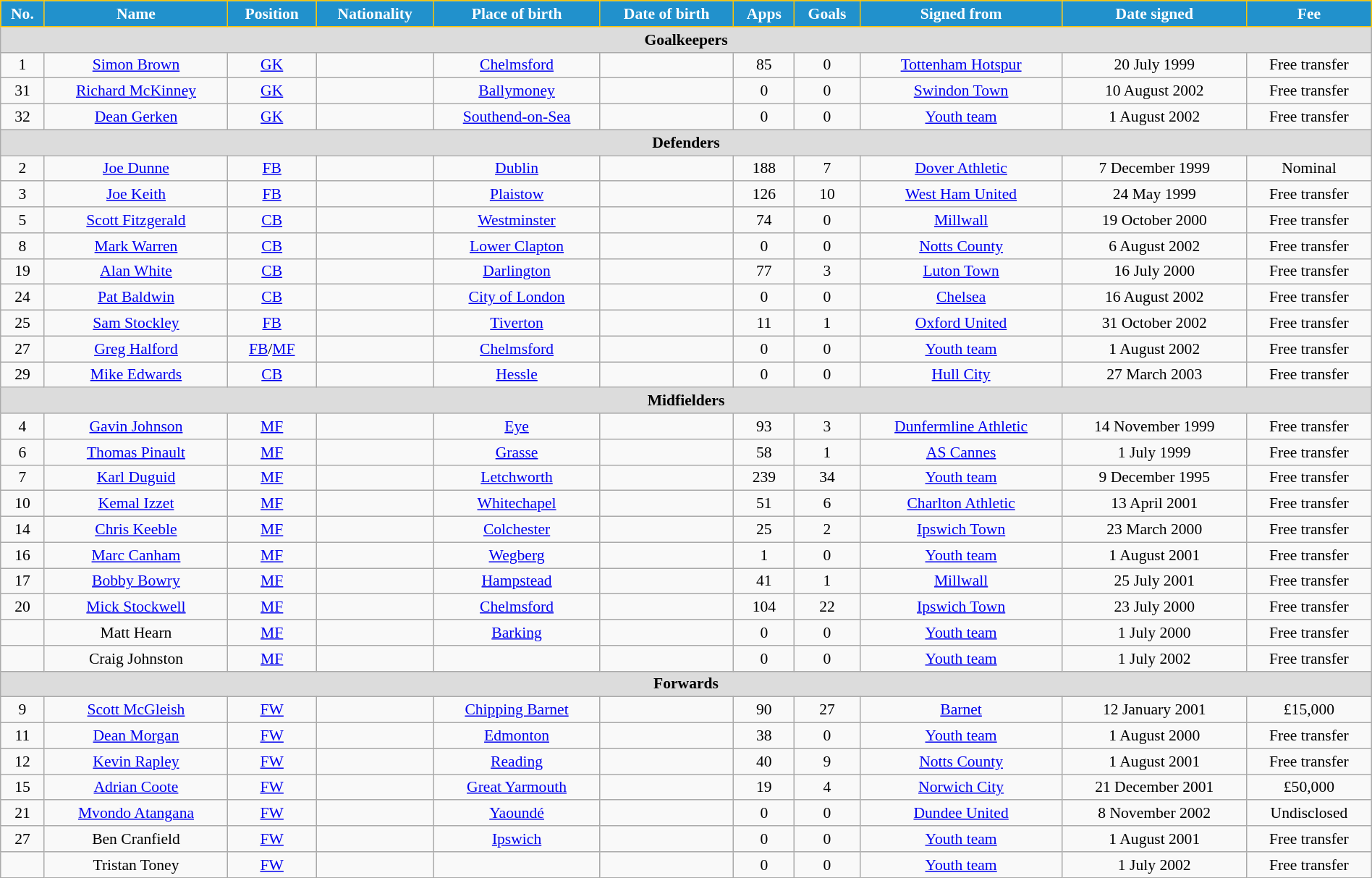<table class="wikitable" style="text-align:center; font-size:90%; width:100%;">
<tr>
<th style="background:#2191CC; color:white; border:1px solid #F7C408; text-align:center;">No.</th>
<th style="background:#2191CC; color:white; border:1px solid #F7C408; text-align:center;">Name</th>
<th style="background:#2191CC; color:white; border:1px solid #F7C408; text-align:center;">Position</th>
<th style="background:#2191CC; color:white; border:1px solid #F7C408; text-align:center;">Nationality</th>
<th style="background:#2191CC; color:white; border:1px solid #F7C408; text-align:center;">Place of birth</th>
<th style="background:#2191CC; color:white; border:1px solid #F7C408; text-align:center;">Date of birth</th>
<th style="background:#2191CC; color:white; border:1px solid #F7C408; text-align:center;">Apps</th>
<th style="background:#2191CC; color:white; border:1px solid #F7C408; text-align:center;">Goals</th>
<th style="background:#2191CC; color:white; border:1px solid #F7C408; text-align:center;">Signed from</th>
<th style="background:#2191CC; color:white; border:1px solid #F7C408; text-align:center;">Date signed</th>
<th style="background:#2191CC; color:white; border:1px solid #F7C408; text-align:center;">Fee</th>
</tr>
<tr>
<th colspan="13" style="background:#dcdcdc; text-align:center;">Goalkeepers</th>
</tr>
<tr>
<td>1</td>
<td><a href='#'>Simon Brown</a></td>
<td><a href='#'>GK</a></td>
<td></td>
<td><a href='#'>Chelmsford</a></td>
<td></td>
<td>85</td>
<td>0</td>
<td> <a href='#'>Tottenham Hotspur</a></td>
<td>20 July 1999</td>
<td>Free transfer</td>
</tr>
<tr>
<td>31</td>
<td><a href='#'>Richard McKinney</a></td>
<td><a href='#'>GK</a></td>
<td></td>
<td><a href='#'>Ballymoney</a></td>
<td></td>
<td>0</td>
<td>0</td>
<td> <a href='#'>Swindon Town</a></td>
<td>10 August 2002</td>
<td>Free transfer</td>
</tr>
<tr>
<td>32</td>
<td><a href='#'>Dean Gerken</a></td>
<td><a href='#'>GK</a></td>
<td></td>
<td><a href='#'>Southend-on-Sea</a></td>
<td></td>
<td>0</td>
<td>0</td>
<td><a href='#'>Youth team</a></td>
<td>1 August 2002</td>
<td>Free transfer</td>
</tr>
<tr>
<th colspan="13" style="background:#dcdcdc; text-align:center;">Defenders</th>
</tr>
<tr>
<td>2</td>
<td><a href='#'>Joe Dunne</a></td>
<td><a href='#'>FB</a></td>
<td></td>
<td><a href='#'>Dublin</a></td>
<td></td>
<td>188</td>
<td>7</td>
<td> <a href='#'>Dover Athletic</a></td>
<td>7 December 1999</td>
<td>Nominal</td>
</tr>
<tr>
<td>3</td>
<td><a href='#'>Joe Keith</a></td>
<td><a href='#'>FB</a></td>
<td></td>
<td><a href='#'>Plaistow</a></td>
<td></td>
<td>126</td>
<td>10</td>
<td> <a href='#'>West Ham United</a></td>
<td>24 May 1999</td>
<td>Free transfer</td>
</tr>
<tr>
<td>5</td>
<td><a href='#'>Scott Fitzgerald</a></td>
<td><a href='#'>CB</a></td>
<td></td>
<td> <a href='#'>Westminster</a></td>
<td></td>
<td>74</td>
<td>0</td>
<td> <a href='#'>Millwall</a></td>
<td>19 October 2000</td>
<td>Free transfer</td>
</tr>
<tr>
<td>8</td>
<td><a href='#'>Mark Warren</a></td>
<td><a href='#'>CB</a></td>
<td></td>
<td><a href='#'>Lower Clapton</a></td>
<td></td>
<td>0</td>
<td>0</td>
<td> <a href='#'>Notts County</a></td>
<td>6 August 2002</td>
<td>Free transfer</td>
</tr>
<tr>
<td>19</td>
<td><a href='#'>Alan White</a></td>
<td><a href='#'>CB</a></td>
<td></td>
<td><a href='#'>Darlington</a></td>
<td></td>
<td>77</td>
<td>3</td>
<td> <a href='#'>Luton Town</a></td>
<td>16 July 2000</td>
<td>Free transfer</td>
</tr>
<tr>
<td>24</td>
<td><a href='#'>Pat Baldwin</a></td>
<td><a href='#'>CB</a></td>
<td></td>
<td><a href='#'>City of London</a></td>
<td></td>
<td>0</td>
<td>0</td>
<td> <a href='#'>Chelsea</a></td>
<td>16 August 2002</td>
<td>Free transfer</td>
</tr>
<tr>
<td>25</td>
<td><a href='#'>Sam Stockley</a></td>
<td><a href='#'>FB</a></td>
<td></td>
<td><a href='#'>Tiverton</a></td>
<td></td>
<td>11</td>
<td>1</td>
<td> <a href='#'>Oxford United</a></td>
<td>31 October 2002</td>
<td>Free transfer</td>
</tr>
<tr>
<td>27</td>
<td><a href='#'>Greg Halford</a></td>
<td><a href='#'>FB</a>/<a href='#'>MF</a></td>
<td></td>
<td><a href='#'>Chelmsford</a></td>
<td></td>
<td>0</td>
<td>0</td>
<td><a href='#'>Youth team</a></td>
<td>1 August 2002</td>
<td>Free transfer</td>
</tr>
<tr>
<td>29</td>
<td><a href='#'>Mike Edwards</a></td>
<td><a href='#'>CB</a></td>
<td></td>
<td><a href='#'>Hessle</a></td>
<td></td>
<td>0</td>
<td>0</td>
<td> <a href='#'>Hull City</a></td>
<td>27 March 2003</td>
<td>Free transfer</td>
</tr>
<tr>
<th colspan="13" style="background:#dcdcdc; text-align:center;">Midfielders</th>
</tr>
<tr>
<td>4</td>
<td><a href='#'>Gavin Johnson</a></td>
<td><a href='#'>MF</a></td>
<td></td>
<td><a href='#'>Eye</a></td>
<td></td>
<td>93</td>
<td>3</td>
<td> <a href='#'>Dunfermline Athletic</a></td>
<td>14 November 1999</td>
<td>Free transfer</td>
</tr>
<tr>
<td>6</td>
<td><a href='#'>Thomas Pinault</a></td>
<td><a href='#'>MF</a></td>
<td></td>
<td><a href='#'>Grasse</a></td>
<td></td>
<td>58</td>
<td>1</td>
<td> <a href='#'>AS Cannes</a></td>
<td>1 July 1999</td>
<td>Free transfer</td>
</tr>
<tr>
<td>7</td>
<td><a href='#'>Karl Duguid</a></td>
<td><a href='#'>MF</a></td>
<td></td>
<td><a href='#'>Letchworth</a></td>
<td></td>
<td>239</td>
<td>34</td>
<td><a href='#'>Youth team</a></td>
<td>9 December 1995</td>
<td>Free transfer</td>
</tr>
<tr>
<td>10</td>
<td><a href='#'>Kemal Izzet</a></td>
<td><a href='#'>MF</a></td>
<td></td>
<td><a href='#'>Whitechapel</a></td>
<td></td>
<td>51</td>
<td>6</td>
<td> <a href='#'>Charlton Athletic</a></td>
<td>13 April 2001</td>
<td>Free transfer</td>
</tr>
<tr>
<td>14</td>
<td><a href='#'>Chris Keeble</a></td>
<td><a href='#'>MF</a></td>
<td></td>
<td><a href='#'>Colchester</a></td>
<td></td>
<td>25</td>
<td>2</td>
<td> <a href='#'>Ipswich Town</a></td>
<td>23 March 2000</td>
<td>Free transfer</td>
</tr>
<tr>
<td>16</td>
<td><a href='#'>Marc Canham</a></td>
<td><a href='#'>MF</a></td>
<td></td>
<td> <a href='#'>Wegberg</a></td>
<td></td>
<td>1</td>
<td>0</td>
<td><a href='#'>Youth team</a></td>
<td>1 August 2001</td>
<td>Free transfer</td>
</tr>
<tr>
<td>17</td>
<td><a href='#'>Bobby Bowry</a></td>
<td><a href='#'>MF</a></td>
<td></td>
<td> <a href='#'>Hampstead</a></td>
<td></td>
<td>41</td>
<td>1</td>
<td> <a href='#'>Millwall</a></td>
<td>25 July 2001</td>
<td>Free transfer</td>
</tr>
<tr>
<td>20</td>
<td><a href='#'>Mick Stockwell</a></td>
<td><a href='#'>MF</a></td>
<td></td>
<td><a href='#'>Chelmsford</a></td>
<td></td>
<td>104</td>
<td>22</td>
<td> <a href='#'>Ipswich Town</a></td>
<td>23 July 2000</td>
<td>Free transfer</td>
</tr>
<tr>
<td></td>
<td>Matt Hearn</td>
<td><a href='#'>MF</a></td>
<td></td>
<td><a href='#'>Barking</a></td>
<td></td>
<td>0</td>
<td>0</td>
<td><a href='#'>Youth team</a></td>
<td>1 July 2000</td>
<td>Free transfer</td>
</tr>
<tr>
<td></td>
<td>Craig Johnston</td>
<td><a href='#'>MF</a></td>
<td></td>
<td></td>
<td></td>
<td>0</td>
<td>0</td>
<td><a href='#'>Youth team</a></td>
<td>1 July 2002</td>
<td>Free transfer</td>
</tr>
<tr>
<th colspan="13" style="background:#dcdcdc; text-align:center;">Forwards</th>
</tr>
<tr>
<td>9</td>
<td><a href='#'>Scott McGleish</a></td>
<td><a href='#'>FW</a></td>
<td></td>
<td><a href='#'>Chipping Barnet</a></td>
<td></td>
<td>90</td>
<td>27</td>
<td> <a href='#'>Barnet</a></td>
<td>12 January 2001</td>
<td>£15,000</td>
</tr>
<tr>
<td>11</td>
<td><a href='#'>Dean Morgan</a></td>
<td><a href='#'>FW</a></td>
<td></td>
<td> <a href='#'>Edmonton</a></td>
<td></td>
<td>38</td>
<td>0</td>
<td><a href='#'>Youth team</a></td>
<td>1 August 2000</td>
<td>Free transfer</td>
</tr>
<tr>
<td>12</td>
<td><a href='#'>Kevin Rapley</a></td>
<td><a href='#'>FW</a></td>
<td></td>
<td><a href='#'>Reading</a></td>
<td></td>
<td>40</td>
<td>9</td>
<td> <a href='#'>Notts County</a></td>
<td>1 August 2001</td>
<td>Free transfer</td>
</tr>
<tr>
<td>15</td>
<td><a href='#'>Adrian Coote</a></td>
<td><a href='#'>FW</a></td>
<td></td>
<td> <a href='#'>Great Yarmouth</a></td>
<td></td>
<td>19</td>
<td>4</td>
<td> <a href='#'>Norwich City</a></td>
<td>21 December 2001</td>
<td>£50,000</td>
</tr>
<tr>
<td>21</td>
<td><a href='#'>Mvondo Atangana</a></td>
<td><a href='#'>FW</a></td>
<td></td>
<td><a href='#'>Yaoundé</a></td>
<td></td>
<td>0</td>
<td>0</td>
<td> <a href='#'>Dundee United</a></td>
<td>8 November 2002</td>
<td>Undisclosed</td>
</tr>
<tr>
<td>27</td>
<td>Ben Cranfield</td>
<td><a href='#'>FW</a></td>
<td></td>
<td><a href='#'>Ipswich</a></td>
<td></td>
<td>0</td>
<td>0</td>
<td><a href='#'>Youth team</a></td>
<td>1 August 2001</td>
<td>Free transfer</td>
</tr>
<tr>
<td></td>
<td>Tristan Toney</td>
<td><a href='#'>FW</a></td>
<td></td>
<td></td>
<td></td>
<td>0</td>
<td>0</td>
<td><a href='#'>Youth team</a></td>
<td>1 July 2002</td>
<td>Free transfer</td>
</tr>
</table>
